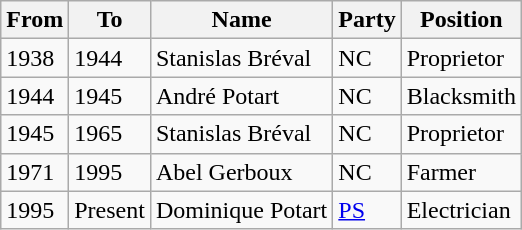<table class="wikitable">
<tr>
<th>From</th>
<th>To</th>
<th>Name</th>
<th>Party</th>
<th>Position</th>
</tr>
<tr>
<td>1938</td>
<td>1944</td>
<td>Stanislas Bréval</td>
<td>NC</td>
<td>Proprietor</td>
</tr>
<tr>
<td>1944</td>
<td>1945</td>
<td>André Potart</td>
<td>NC</td>
<td>Blacksmith</td>
</tr>
<tr>
<td>1945</td>
<td>1965</td>
<td>Stanislas Bréval</td>
<td>NC</td>
<td>Proprietor</td>
</tr>
<tr>
<td>1971</td>
<td>1995</td>
<td>Abel Gerboux</td>
<td>NC</td>
<td>Farmer</td>
</tr>
<tr>
<td>1995</td>
<td>Present</td>
<td>Dominique Potart</td>
<td><a href='#'>PS</a></td>
<td>Electrician</td>
</tr>
</table>
